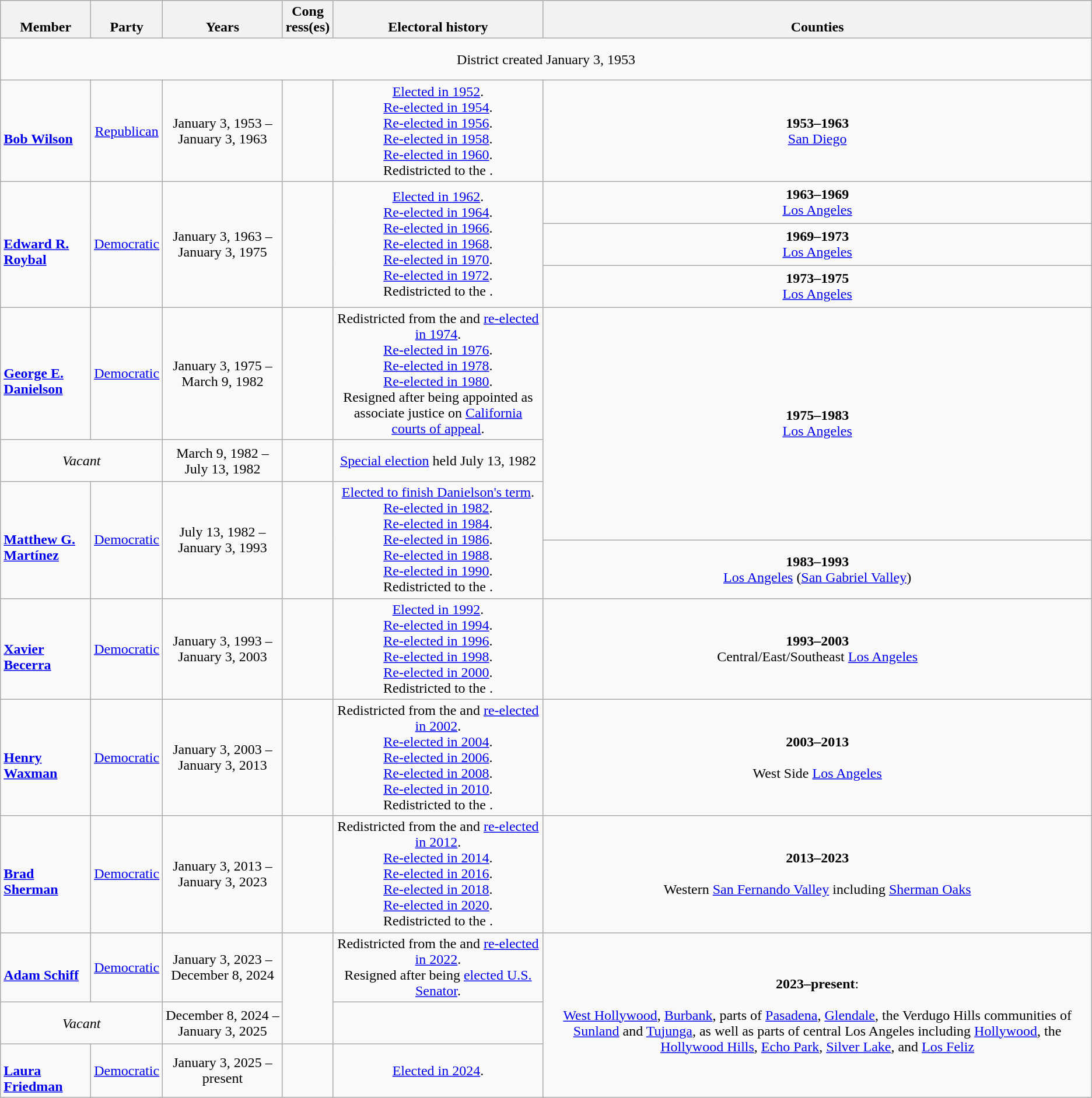<table class=wikitable style="text-align:center">
<tr valign=bottom>
<th>Member</th>
<th>Party</th>
<th>Years</th>
<th>Cong<br>ress(es)</th>
<th>Electoral history</th>
<th>Counties</th>
</tr>
<tr style="height:3em">
<td colspan=6>District created January 3, 1953</td>
</tr>
<tr style="height:3em">
<td align=left><br><strong><a href='#'>Bob Wilson</a></strong><br></td>
<td><a href='#'>Republican</a></td>
<td nowrap>January 3, 1953 –<br>January 3, 1963</td>
<td></td>
<td><a href='#'>Elected in 1952</a>. <br><a href='#'>Re-elected in 1954</a>.<br><a href='#'>Re-elected in 1956</a>.<br><a href='#'>Re-elected in 1958</a>.<br><a href='#'>Re-elected in 1960</a>.<br>Redistricted to the .</td>
<td><strong>1953–1963</strong><br><a href='#'>San Diego</a></td>
</tr>
<tr style="height:3em">
<td rowspan=3 align=left><br><strong><a href='#'>Edward R. Roybal</a></strong><br></td>
<td rowspan=3 ><a href='#'>Democratic</a></td>
<td rowspan=3 nowrap>January 3, 1963 –<br>January 3, 1975</td>
<td rowspan=3></td>
<td rowspan=3><a href='#'>Elected in 1962</a>. <br><a href='#'>Re-elected in 1964</a>.<br><a href='#'>Re-elected in 1966</a>.<br><a href='#'>Re-elected in 1968</a>.<br><a href='#'>Re-elected in 1970</a>.<br><a href='#'>Re-elected in 1972</a>.<br>Redistricted to the .</td>
<td><strong>1963–1969</strong><br><a href='#'>Los Angeles</a></td>
</tr>
<tr style="height:3em">
<td><strong>1969–1973</strong><br><a href='#'>Los Angeles</a></td>
</tr>
<tr style="height:3em">
<td><strong>1973–1975</strong><br><a href='#'>Los Angeles</a></td>
</tr>
<tr style="height:3em">
<td align=left><br><strong><a href='#'>George E. Danielson</a></strong><br></td>
<td><a href='#'>Democratic</a></td>
<td nowrap>January 3, 1975 –<br>March 9, 1982</td>
<td></td>
<td>Redistricted from the  and <a href='#'>re-elected in 1974</a>.<br><a href='#'>Re-elected in 1976</a>.<br><a href='#'>Re-elected in 1978</a>.<br><a href='#'>Re-elected in 1980</a>.<br>Resigned after being appointed as associate justice on <a href='#'>California courts of appeal</a>.</td>
<td rowspan=3><strong>1975–1983</strong><br><a href='#'>Los Angeles</a></td>
</tr>
<tr style="height:3em">
<td colspan=2><em>Vacant</em></td>
<td nowrap>March 9, 1982 –<br>July 13, 1982</td>
<td></td>
<td><a href='#'>Special election</a> held July 13, 1982</td>
</tr>
<tr style="height:3em">
<td rowspan=2 align=left><br><strong><a href='#'>Matthew G. Martínez</a></strong><br></td>
<td rowspan=2 ><a href='#'>Democratic</a></td>
<td rowspan=2 nowrap>July 13, 1982 –<br>January 3, 1993</td>
<td rowspan=2></td>
<td rowspan=2><a href='#'>Elected to finish Danielson's term</a>.<br><a href='#'>Re-elected in 1982</a>.<br><a href='#'>Re-elected in 1984</a>.<br><a href='#'>Re-elected in 1986</a>.<br><a href='#'>Re-elected in 1988</a>.<br><a href='#'>Re-elected in 1990</a>.<br>Redistricted to the .</td>
</tr>
<tr style="height:3em">
<td><strong>1983–1993</strong><br><a href='#'>Los Angeles</a> (<a href='#'>San Gabriel Valley</a>)</td>
</tr>
<tr style="height:3em">
<td align=left><br><strong><a href='#'>Xavier Becerra</a></strong><br></td>
<td><a href='#'>Democratic</a></td>
<td nowrap>January 3, 1993 –<br>January 3, 2003</td>
<td></td>
<td><a href='#'>Elected in 1992</a>.<br><a href='#'>Re-elected in 1994</a>.<br><a href='#'>Re-elected in 1996</a>.<br><a href='#'>Re-elected in 1998</a>.<br><a href='#'>Re-elected in 2000</a>.<br>Redistricted to the .</td>
<td><strong>1993–2003</strong><br> Central/East/Southeast <a href='#'>Los Angeles</a></td>
</tr>
<tr style="height:3em">
<td align=left><br><strong><a href='#'>Henry Waxman</a></strong><br></td>
<td><a href='#'>Democratic</a></td>
<td nowrap>January 3, 2003 –<br>January 3, 2013</td>
<td></td>
<td>Redistricted from the  and <a href='#'>re-elected in 2002</a>.<br><a href='#'>Re-elected in 2004</a>.<br><a href='#'>Re-elected in 2006</a>.<br><a href='#'>Re-elected in 2008</a>.<br><a href='#'>Re-elected in 2010</a>.<br>Redistricted to the .</td>
<td><strong>2003–2013</strong><br><br>West Side <a href='#'>Los Angeles</a></td>
</tr>
<tr style="height:3em">
<td align=left><br><strong><a href='#'>Brad Sherman</a></strong><br></td>
<td><a href='#'>Democratic</a></td>
<td nowrap>January 3, 2013 –<br>January 3, 2023</td>
<td></td>
<td>Redistricted from the  and <a href='#'>re-elected in 2012</a>.<br><a href='#'>Re-elected in 2014</a>.<br><a href='#'>Re-elected in 2016</a>.<br><a href='#'>Re-elected in 2018</a>.<br><a href='#'>Re-elected in 2020</a>.<br>Redistricted to the .</td>
<td><strong>2013–2023</strong><br><br>Western <a href='#'>San Fernando Valley</a> including <a href='#'>Sherman Oaks</a></td>
</tr>
<tr style="height:3em">
<td align=left><br><strong><a href='#'>Adam Schiff</a></strong><br></td>
<td><a href='#'>Democratic</a></td>
<td nowrap>January 3, 2023 –<br> December 8, 2024</td>
<td rowspan=2></td>
<td>Redistricted from the  and <a href='#'>re-elected in 2022</a>.<br>Resigned after being <a href='#'>elected U.S. Senator</a>.</td>
<td rowspan=3><strong>2023–present</strong>:<br><br><a href='#'>West Hollywood</a>, <a href='#'>Burbank</a>, parts of <a href='#'>Pasadena</a>, <a href='#'>Glendale</a>, the Verdugo Hills communities of <a href='#'>Sunland</a> and <a href='#'>Tujunga</a>, as well as parts of central Los Angeles including <a href='#'>Hollywood</a>, the <a href='#'>Hollywood Hills</a>, <a href='#'>Echo Park</a>, <a href='#'>Silver Lake</a>, and <a href='#'>Los Feliz</a></td>
</tr>
<tr style="height:3em">
<td colspan=2><em>Vacant</em></td>
<td nowrap>December 8, 2024 –<br>January 3, 2025</td>
</tr>
<tr style="height:3em">
<td align=left><br><strong><a href='#'>Laura Friedman</a></strong><br></td>
<td><a href='#'>Democratic</a></td>
<td nowrap>January 3, 2025 –<br>present</td>
<td></td>
<td><a href='#'>Elected in 2024</a>.</td>
</tr>
</table>
